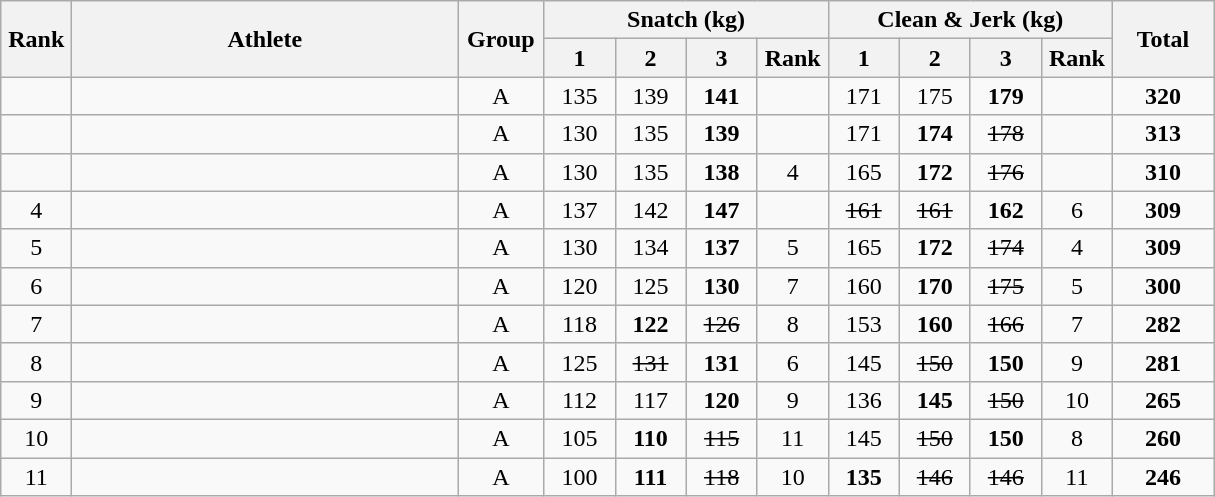<table class = "wikitable" style="text-align:center;">
<tr>
<th rowspan=2 width=40>Rank</th>
<th rowspan=2 width=250>Athlete</th>
<th rowspan=2 width=50>Group</th>
<th colspan=4>Snatch (kg)</th>
<th colspan=4>Clean & Jerk (kg)</th>
<th rowspan=2 width=60>Total</th>
</tr>
<tr>
<th width=40>1</th>
<th width=40>2</th>
<th width=40>3</th>
<th width=40>Rank</th>
<th width=40>1</th>
<th width=40>2</th>
<th width=40>3</th>
<th width=40>Rank</th>
</tr>
<tr>
<td></td>
<td align=left></td>
<td>A</td>
<td>135</td>
<td>139</td>
<td><strong>141</strong></td>
<td></td>
<td>171</td>
<td>175</td>
<td><strong>179</strong></td>
<td></td>
<td><strong>320</strong></td>
</tr>
<tr>
<td></td>
<td align=left></td>
<td>A</td>
<td>130</td>
<td>135</td>
<td><strong>139</strong></td>
<td></td>
<td>171</td>
<td><strong>174</strong></td>
<td><s>178</s></td>
<td></td>
<td><strong>313</strong></td>
</tr>
<tr>
<td></td>
<td align=left></td>
<td>A</td>
<td>130</td>
<td>135</td>
<td><strong>138</strong></td>
<td>4</td>
<td>165</td>
<td><strong>172</strong></td>
<td><s>176</s></td>
<td></td>
<td><strong>310</strong></td>
</tr>
<tr>
<td>4</td>
<td align=left></td>
<td>A</td>
<td>137</td>
<td>142</td>
<td><strong>147</strong></td>
<td></td>
<td><s>161</s></td>
<td><s>161</s></td>
<td><strong>162</strong></td>
<td>6</td>
<td><strong>309</strong></td>
</tr>
<tr>
<td>5</td>
<td align=left></td>
<td>A</td>
<td>130</td>
<td>134</td>
<td><strong>137</strong></td>
<td>5</td>
<td>165</td>
<td><strong>172</strong></td>
<td><s>174</s></td>
<td>4</td>
<td><strong>309</strong></td>
</tr>
<tr>
<td>6</td>
<td align=left></td>
<td>A</td>
<td>120</td>
<td>125</td>
<td><strong>130</strong></td>
<td>7</td>
<td>160</td>
<td><strong>170</strong></td>
<td><s>175</s></td>
<td>5</td>
<td><strong>300</strong></td>
</tr>
<tr>
<td>7</td>
<td align=left></td>
<td>A</td>
<td>118</td>
<td><strong>122</strong></td>
<td><s>126</s></td>
<td>8</td>
<td>153</td>
<td><strong>160</strong></td>
<td><s>166</s></td>
<td>7</td>
<td><strong>282</strong></td>
</tr>
<tr>
<td>8</td>
<td align=left></td>
<td>A</td>
<td>125</td>
<td><s>131</s></td>
<td><strong>131</strong></td>
<td>6</td>
<td>145</td>
<td><s>150</s></td>
<td><strong>150</strong></td>
<td>9</td>
<td><strong>281</strong></td>
</tr>
<tr>
<td>9</td>
<td align=left></td>
<td>A</td>
<td>112</td>
<td>117</td>
<td><strong>120</strong></td>
<td>9</td>
<td>136</td>
<td><strong>145</strong></td>
<td><s>150</s></td>
<td>10</td>
<td><strong>265</strong></td>
</tr>
<tr>
<td>10</td>
<td align=left></td>
<td>A</td>
<td>105</td>
<td><strong>110</strong></td>
<td><s>115</s></td>
<td>11</td>
<td>145</td>
<td><s>150</s></td>
<td><strong>150</strong></td>
<td>8</td>
<td><strong>260</strong></td>
</tr>
<tr>
<td>11</td>
<td align=left></td>
<td>A</td>
<td>100</td>
<td><strong>111</strong></td>
<td><s>118</s></td>
<td>10</td>
<td><strong>135</strong></td>
<td><s>146</s></td>
<td><s>146</s></td>
<td>11</td>
<td><strong>246</strong></td>
</tr>
</table>
